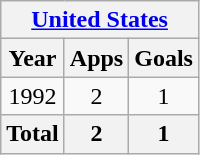<table class="wikitable" style="text-align:center">
<tr>
<th colspan=3><a href='#'>United States</a></th>
</tr>
<tr>
<th>Year</th>
<th>Apps</th>
<th>Goals</th>
</tr>
<tr>
<td>1992</td>
<td>2</td>
<td>1</td>
</tr>
<tr>
<th>Total</th>
<th>2</th>
<th>1</th>
</tr>
</table>
